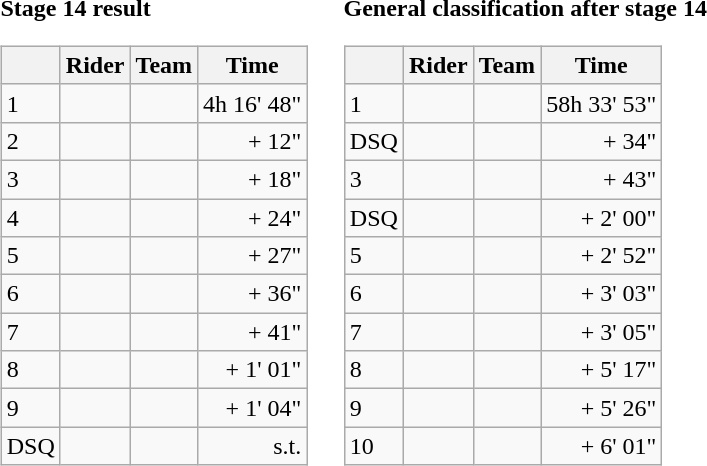<table>
<tr>
<td><strong>Stage 14 result</strong><br><table class="wikitable">
<tr>
<th></th>
<th>Rider</th>
<th>Team</th>
<th>Time</th>
</tr>
<tr>
<td>1</td>
<td></td>
<td></td>
<td align="right">4h 16' 48"</td>
</tr>
<tr>
<td>2</td>
<td></td>
<td></td>
<td align="right">+ 12"</td>
</tr>
<tr>
<td>3</td>
<td></td>
<td></td>
<td align="right">+ 18"</td>
</tr>
<tr>
<td>4</td>
<td></td>
<td></td>
<td align="right">+ 24"</td>
</tr>
<tr>
<td>5</td>
<td></td>
<td></td>
<td align="right">+ 27"</td>
</tr>
<tr>
<td>6</td>
<td></td>
<td></td>
<td align="right">+ 36"</td>
</tr>
<tr>
<td>7</td>
<td></td>
<td></td>
<td align="right">+ 41"</td>
</tr>
<tr>
<td>8</td>
<td></td>
<td></td>
<td align="right">+ 1' 01"</td>
</tr>
<tr>
<td>9</td>
<td></td>
<td></td>
<td align="right">+ 1' 04"</td>
</tr>
<tr>
<td>DSQ</td>
<td><del></del></td>
<td><del></del></td>
<td align="right">s.t.</td>
</tr>
</table>
</td>
<td></td>
<td><strong>General classification after stage 14</strong><br><table class="wikitable">
<tr>
<th></th>
<th>Rider</th>
<th>Team</th>
<th>Time</th>
</tr>
<tr>
<td>1</td>
<td> </td>
<td></td>
<td align="right">58h 33' 53"</td>
</tr>
<tr>
<td>DSQ</td>
<td><del></del> </td>
<td><del></del></td>
<td align="right">+ 34"</td>
</tr>
<tr>
<td>3</td>
<td></td>
<td></td>
<td align="right">+ 43"</td>
</tr>
<tr>
<td>DSQ</td>
<td><del></del></td>
<td><del></del></td>
<td align="right">+ 2' 00"</td>
</tr>
<tr>
<td>5</td>
<td></td>
<td></td>
<td align="right">+ 2' 52"</td>
</tr>
<tr>
<td>6</td>
<td></td>
<td></td>
<td align="right">+ 3' 03"</td>
</tr>
<tr>
<td>7</td>
<td></td>
<td></td>
<td align="right">+ 3' 05"</td>
</tr>
<tr>
<td>8</td>
<td></td>
<td></td>
<td align="right">+ 5' 17"</td>
</tr>
<tr>
<td>9</td>
<td></td>
<td></td>
<td align="right">+ 5' 26"</td>
</tr>
<tr>
<td>10</td>
<td></td>
<td></td>
<td align="right">+ 6' 01"</td>
</tr>
</table>
</td>
</tr>
</table>
